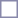<table style="border:1px solid #8888aa; background:#fff; padding:5px; font-size:95%; margin:0 12px 12px 0;">
</table>
